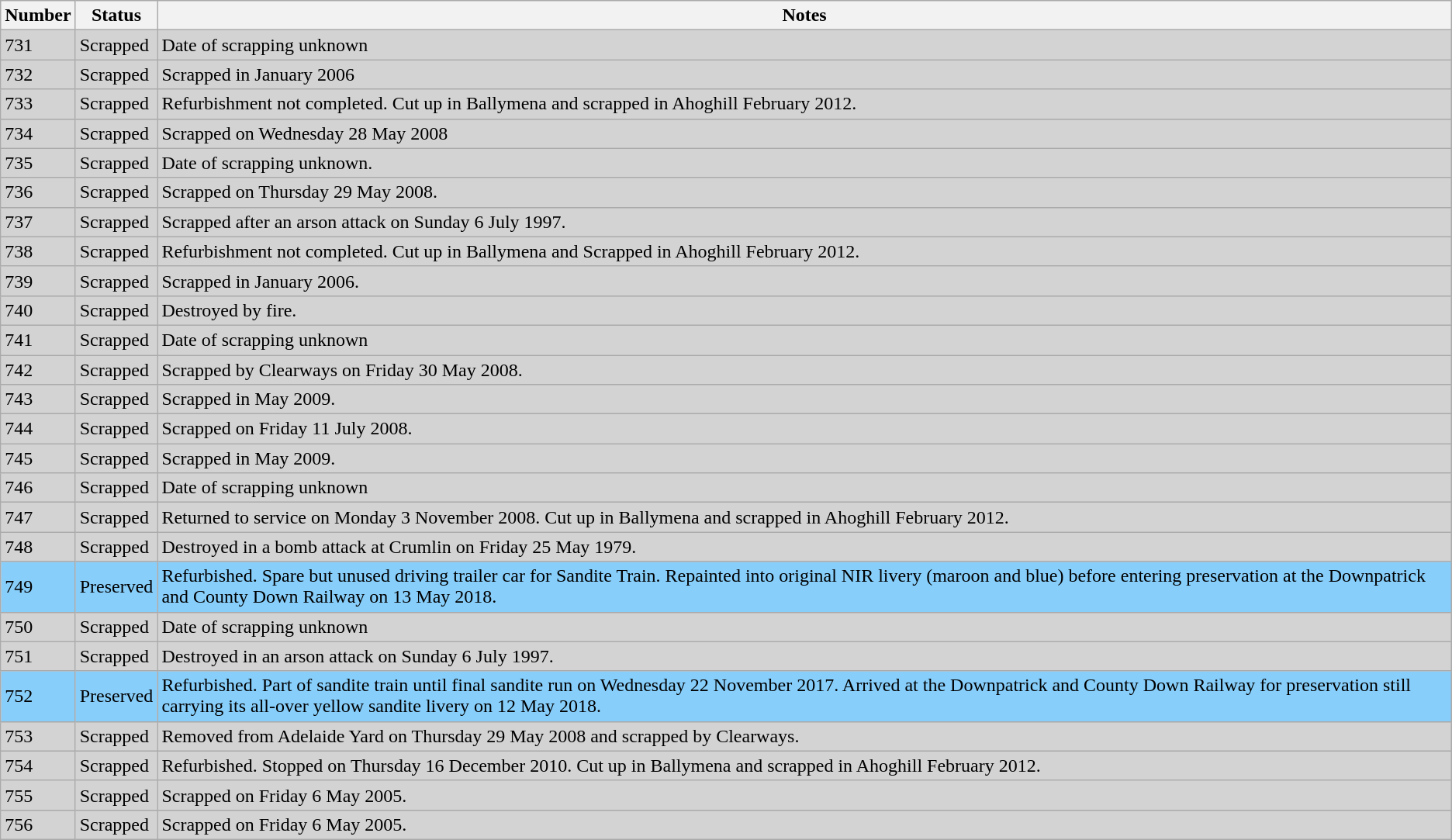<table class="wikitable mw-collapsible mw-collapsed">
<tr>
<th>Number</th>
<th>Status</th>
<th>Notes</th>
</tr>
<tr bgcolor=lightgrey>
<td>731</td>
<td>Scrapped</td>
<td>Date of scrapping unknown</td>
</tr>
<tr bgcolor=lightgrey>
<td>732</td>
<td>Scrapped</td>
<td>Scrapped in January 2006</td>
</tr>
<tr bgcolor=lightgrey>
<td>733</td>
<td>Scrapped</td>
<td>Refurbishment not completed. Cut up in Ballymena and scrapped in Ahoghill February 2012.</td>
</tr>
<tr bgcolor=lightgrey>
<td>734</td>
<td>Scrapped</td>
<td>Scrapped on Wednesday 28 May 2008</td>
</tr>
<tr bgcolor=lightgrey>
<td>735</td>
<td>Scrapped</td>
<td>Date of scrapping unknown.</td>
</tr>
<tr bgcolor=lightgrey>
<td>736</td>
<td>Scrapped</td>
<td>Scrapped on Thursday 29 May 2008.</td>
</tr>
<tr bgcolor=lightgrey>
<td>737</td>
<td>Scrapped</td>
<td>Scrapped after an arson attack on Sunday 6 July 1997.</td>
</tr>
<tr bgcolor=lightgrey>
<td>738</td>
<td>Scrapped</td>
<td>Refurbishment not completed. Cut up in Ballymena and Scrapped in Ahoghill February 2012.</td>
</tr>
<tr bgcolor=lightgrey>
<td>739</td>
<td>Scrapped</td>
<td>Scrapped in January 2006.</td>
</tr>
<tr bgcolor=lightgrey>
<td>740</td>
<td>Scrapped</td>
<td>Destroyed by fire.</td>
</tr>
<tr bgcolor=lightgrey>
<td>741</td>
<td>Scrapped</td>
<td>Date of scrapping unknown</td>
</tr>
<tr bgcolor=lightgrey>
<td>742</td>
<td>Scrapped</td>
<td>Scrapped by Clearways on Friday 30 May 2008.</td>
</tr>
<tr bgcolor=lightgrey>
<td>743</td>
<td>Scrapped</td>
<td>Scrapped in May 2009.</td>
</tr>
<tr bgcolor=lightgrey>
<td>744</td>
<td>Scrapped</td>
<td>Scrapped on Friday 11 July 2008.</td>
</tr>
<tr bgcolor=lightgrey>
<td>745</td>
<td>Scrapped</td>
<td>Scrapped in May 2009.</td>
</tr>
<tr bgcolor=lightgrey>
<td>746</td>
<td>Scrapped</td>
<td>Date of scrapping unknown</td>
</tr>
<tr bgcolor=lightgrey>
<td>747</td>
<td>Scrapped</td>
<td>Returned to service on Monday 3 November 2008. Cut up in Ballymena and scrapped in Ahoghill February 2012.</td>
</tr>
<tr bgcolor=lightgrey>
<td>748</td>
<td>Scrapped</td>
<td>Destroyed in a bomb attack at Crumlin on Friday 25 May 1979.</td>
</tr>
<tr bgcolor=lightskyblue>
<td>749</td>
<td>Preserved</td>
<td>Refurbished. Spare but unused driving trailer car for Sandite Train. Repainted into original NIR livery (maroon and blue) before entering preservation at the Downpatrick and County Down Railway on 13 May 2018.</td>
</tr>
<tr bgcolor=lightgrey>
<td>750</td>
<td>Scrapped</td>
<td>Date of scrapping unknown</td>
</tr>
<tr bgcolor=lightgrey>
<td>751</td>
<td>Scrapped</td>
<td>Destroyed in an arson attack on Sunday 6 July 1997.</td>
</tr>
<tr bgcolor=lightskyblue>
<td>752</td>
<td>Preserved</td>
<td>Refurbished. Part of sandite train until final sandite run on Wednesday 22 November 2017. Arrived at the Downpatrick and County Down Railway for preservation still carrying its all-over yellow sandite livery on 12 May 2018.</td>
</tr>
<tr bgcolor=lightgrey>
<td>753</td>
<td>Scrapped</td>
<td>Removed from Adelaide Yard on Thursday 29 May 2008 and scrapped by Clearways.</td>
</tr>
<tr bgcolor=lightgrey>
<td>754</td>
<td>Scrapped</td>
<td>Refurbished. Stopped on Thursday 16 December 2010. Cut up in Ballymena and scrapped in Ahoghill February 2012.</td>
</tr>
<tr bgcolor=lightgrey>
<td>755</td>
<td>Scrapped</td>
<td>Scrapped on Friday 6 May 2005.</td>
</tr>
<tr bgcolor=lightgrey>
<td>756</td>
<td>Scrapped</td>
<td>Scrapped on Friday 6 May 2005.</td>
</tr>
</table>
